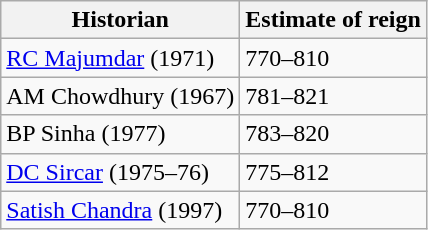<table class="wikitable">
<tr>
<th>Historian</th>
<th>Estimate of reign</th>
</tr>
<tr>
<td><a href='#'>RC Majumdar</a> (1971)</td>
<td>770–810</td>
</tr>
<tr>
<td>AM Chowdhury (1967)</td>
<td>781–821</td>
</tr>
<tr>
<td>BP Sinha (1977)</td>
<td>783–820</td>
</tr>
<tr>
<td><a href='#'>DC Sircar</a> (1975–76)</td>
<td>775–812</td>
</tr>
<tr>
<td><a href='#'>Satish Chandra</a> (1997)</td>
<td>770–810</td>
</tr>
</table>
